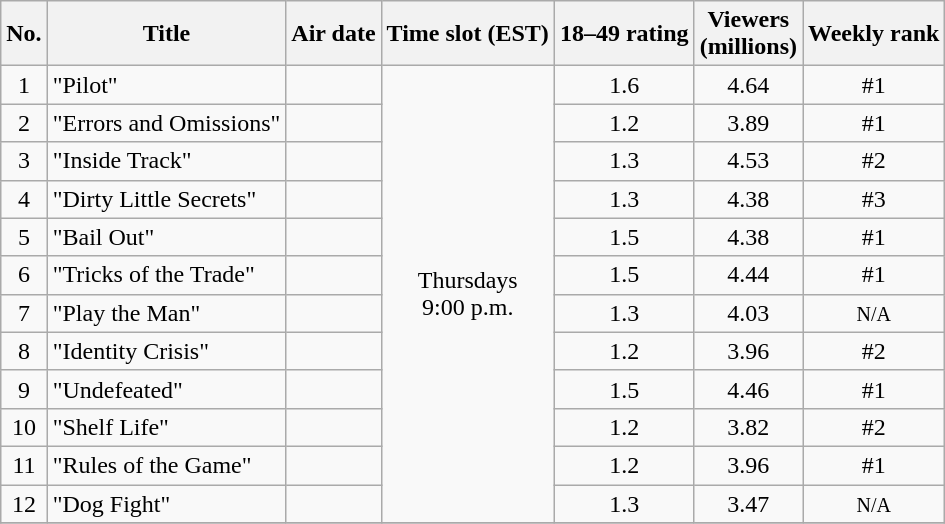<table class="wikitable">
<tr style="background:#fff;">
<th>No.</th>
<th>Title</th>
<th>Air date</th>
<th>Time slot (EST)</th>
<th>18–49 rating</th>
<th>Viewers<br>(millions)</th>
<th>Weekly rank</th>
</tr>
<tr>
<td style="text-align:center;">1</td>
<td>"Pilot"</td>
<td></td>
<td style="text-align:center" rowspan=12>Thursdays<br>9:00 p.m.</td>
<td style="text-align:center;">1.6</td>
<td style="text-align:center;">4.64</td>
<td style="text-align:center;">#1</td>
</tr>
<tr>
<td style="text-align:center;">2</td>
<td>"Errors and Omissions"</td>
<td></td>
<td style="text-align:center;">1.2</td>
<td style="text-align:center;">3.89</td>
<td style="text-align:center;">#1</td>
</tr>
<tr>
<td style="text-align:center;">3</td>
<td>"Inside Track"</td>
<td></td>
<td style="text-align:center;">1.3</td>
<td style="text-align:center;">4.53</td>
<td style="text-align:center;">#2</td>
</tr>
<tr>
<td style="text-align:center;">4</td>
<td>"Dirty Little Secrets"</td>
<td></td>
<td style="text-align:center;">1.3</td>
<td style="text-align:center;">4.38</td>
<td style="text-align:center;">#3</td>
</tr>
<tr>
<td style="text-align:center;">5</td>
<td>"Bail Out"</td>
<td></td>
<td style="text-align:center;">1.5</td>
<td style="text-align:center;">4.38</td>
<td style="text-align:center;">#1</td>
</tr>
<tr>
<td style="text-align:center;">6</td>
<td>"Tricks of the Trade"</td>
<td></td>
<td style="text-align:center;">1.5</td>
<td style="text-align:center;">4.44</td>
<td style="text-align:center;">#1</td>
</tr>
<tr>
<td style="text-align:center;">7</td>
<td>"Play the Man"</td>
<td></td>
<td style="text-align:center;">1.3</td>
<td style="text-align:center;">4.03</td>
<td style="text-align:center;"><span><small>N/A</small></span></td>
</tr>
<tr>
<td style="text-align:center;">8</td>
<td>"Identity Crisis"</td>
<td></td>
<td style="text-align:center;">1.2</td>
<td style="text-align:center;">3.96</td>
<td style="text-align:center;">#2</td>
</tr>
<tr>
<td style="text-align:center;">9</td>
<td>"Undefeated"</td>
<td></td>
<td style="text-align:center;">1.5</td>
<td style="text-align:center;">4.46</td>
<td style="text-align:center;">#1</td>
</tr>
<tr>
<td style="text-align:center;">10</td>
<td>"Shelf Life"</td>
<td></td>
<td style="text-align:center;">1.2</td>
<td style="text-align:center;">3.82</td>
<td style="text-align:center;">#2</td>
</tr>
<tr>
<td style="text-align:center;">11</td>
<td>"Rules of the Game"</td>
<td></td>
<td style="text-align:center;">1.2</td>
<td style="text-align:center;">3.96</td>
<td style="text-align:center;">#1</td>
</tr>
<tr>
<td style="text-align:center;">12</td>
<td>"Dog Fight"</td>
<td></td>
<td style="text-align:center;">1.3</td>
<td style="text-align:center;">3.47</td>
<td style="text-align:center;"><span><small>N/A</small></span></td>
</tr>
<tr>
</tr>
</table>
